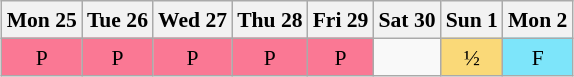<table class="wikitable" style="margin:0.5em auto; font-size:90%; line-height:1.25em; text-align:center">
<tr>
<th>Mon 25</th>
<th>Tue 26</th>
<th>Wed 27</th>
<th>Thu 28</th>
<th>Fri 29</th>
<th>Sat 30</th>
<th>Sun 1</th>
<th>Mon 2</th>
</tr>
<tr>
<td bgcolor="#FA7894">P</td>
<td bgcolor="#FA7894">P</td>
<td bgcolor="#FA7894">P</td>
<td bgcolor="#FA7894">P</td>
<td bgcolor="#FA7894">P</td>
<td></td>
<td bgcolor="#FAD978">½</td>
<td bgcolor="#7DE5FA">F</td>
</tr>
</table>
